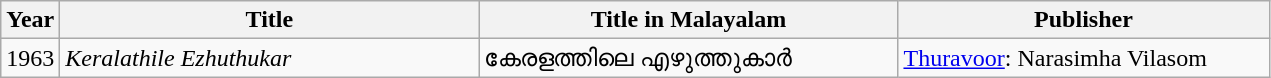<table class="wikitable">
<tr>
<th>Year</th>
<th ! style=width:17em>Title</th>
<th ! style=width:17em>Title in Malayalam</th>
<th ! style=width:15em>Publisher</th>
</tr>
<tr>
<td>1963</td>
<td><em>Keralathile Ezhuthukar</em></td>
<td>കേരളത്തിലെ എഴുത്തുകാർ</td>
<td><a href='#'>Thuravoor</a>: Narasimha Vilasom</td>
</tr>
</table>
